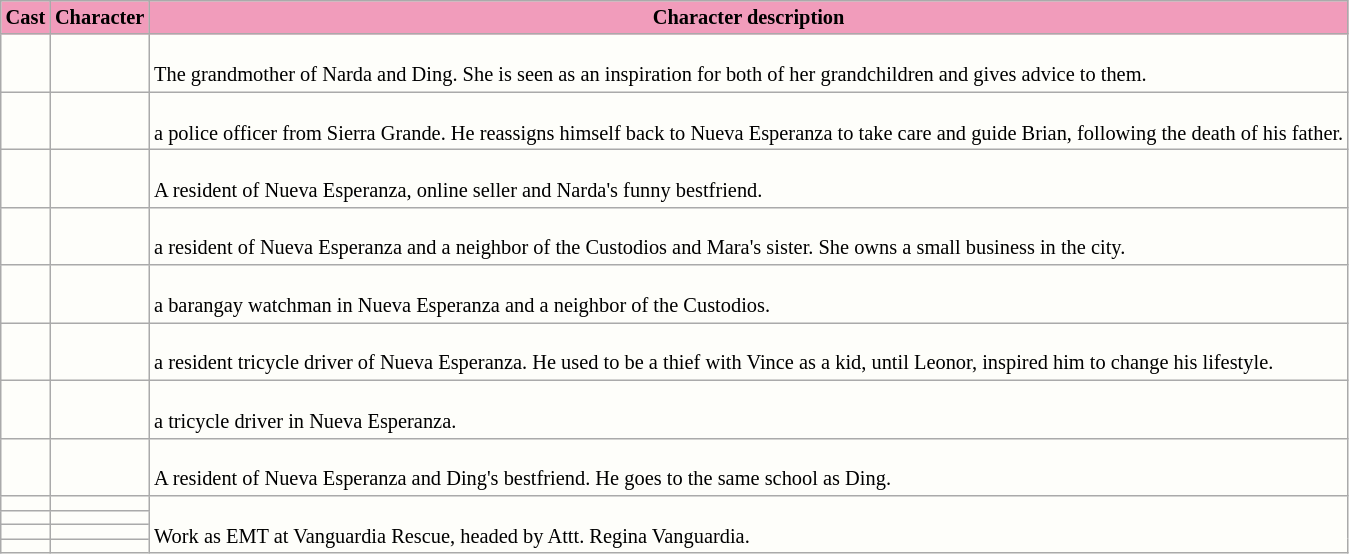<table class="wikitable" style=" background:#FEFEFA; font-size: 85%;">
<tr>
<th style="background:#F19CBB;">Cast</th>
<th style="background:#F19CBB; ">Character</th>
<th style="background:#F19CBB;">Character description</th>
</tr>
<tr>
<td></td>
<td></td>
<td><br>The grandmother of Narda and Ding. She is seen as an inspiration for both of her grandchildren and gives advice to them.</td>
</tr>
<tr>
<td></td>
<td></td>
<td><br>a police officer from Sierra Grande. He reassigns himself back to Nueva Esperanza to take care and guide Brian, following the death of his father.</td>
</tr>
<tr>
<td></td>
<td></td>
<td><br>A resident of Nueva Esperanza, online seller and Narda's funny bestfriend.</td>
</tr>
<tr>
<td></td>
<td></td>
<td><br>a resident of Nueva Esperanza and a neighbor of the Custodios and Mara's sister. She owns a small business in the city.</td>
</tr>
<tr>
<td></td>
<td></td>
<td><br>a barangay watchman in Nueva Esperanza and a neighbor of the Custodios.</td>
</tr>
<tr>
<td></td>
<td></td>
<td><br>a resident tricycle driver  of Nueva Esperanza. He used to be a thief with Vince as a kid, until Leonor, inspired him to change his lifestyle.</td>
</tr>
<tr>
<td></td>
<td></td>
<td><br>a tricycle driver in Nueva Esperanza.</td>
</tr>
<tr>
<td></td>
<td></td>
<td><br>A resident of Nueva Esperanza and Ding's bestfriend. He goes to the same school as Ding.</td>
</tr>
<tr>
<td></td>
<td></td>
<td rowspan="4"><br>Work as EMT at Vanguardia Rescue, headed by Attt. Regina Vanguardia.</td>
</tr>
<tr>
<td></td>
<td></td>
</tr>
<tr>
<td></td>
<td></td>
</tr>
<tr>
<td></td>
<td></td>
</tr>
</table>
